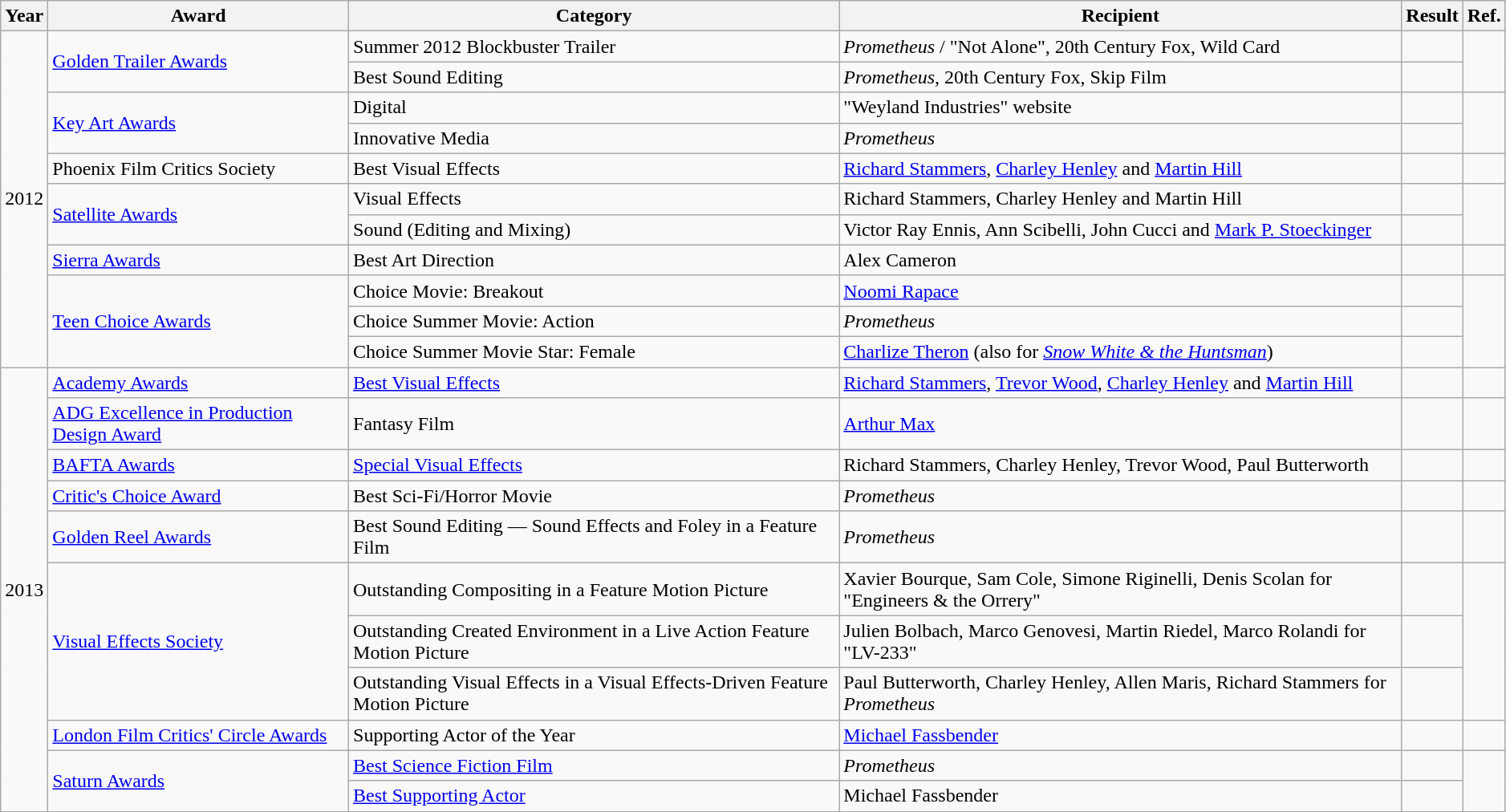<table class="wikitable sortable" style="width:99%;">
<tr>
<th>Year</th>
<th>Award</th>
<th>Category</th>
<th>Recipient</th>
<th>Result</th>
<th>Ref.</th>
</tr>
<tr>
<td rowspan="11">2012</td>
<td rowspan="2"><a href='#'>Golden Trailer Awards</a></td>
<td>Summer 2012 Blockbuster Trailer</td>
<td><em>Prometheus</em> / "Not Alone", 20th Century Fox, Wild Card</td>
<td></td>
<td rowspan="2" style="text-align:center;"></td>
</tr>
<tr>
<td>Best Sound Editing</td>
<td><em>Prometheus</em>, 20th Century Fox, Skip Film</td>
<td></td>
</tr>
<tr>
<td rowspan="2"><a href='#'>Key Art Awards</a></td>
<td>Digital</td>
<td>"Weyland Industries" website</td>
<td></td>
<td rowspan="2" style="text-align:center;"></td>
</tr>
<tr>
<td>Innovative Media</td>
<td><em>Prometheus</em></td>
<td></td>
</tr>
<tr>
<td>Phoenix Film Critics Society</td>
<td>Best Visual Effects</td>
<td><a href='#'>Richard Stammers</a>, <a href='#'>Charley Henley</a> and <a href='#'>Martin Hill</a></td>
<td></td>
<td style="text-align:center;"></td>
</tr>
<tr>
<td rowspan="2"><a href='#'>Satellite Awards</a></td>
<td>Visual Effects</td>
<td>Richard Stammers, Charley Henley and Martin Hill</td>
<td></td>
<td rowspan="2" style="text-align:center;"></td>
</tr>
<tr>
<td>Sound (Editing and Mixing)</td>
<td>Victor Ray Ennis, Ann Scibelli, John Cucci and <a href='#'>Mark P. Stoeckinger</a></td>
<td></td>
</tr>
<tr>
<td rowspan="1"><a href='#'>Sierra Awards</a></td>
<td>Best Art Direction</td>
<td>Alex Cameron</td>
<td></td>
<td style="text-align:center;"></td>
</tr>
<tr>
<td rowspan="3"><a href='#'>Teen Choice Awards</a></td>
<td>Choice Movie: Breakout</td>
<td><a href='#'>Noomi Rapace</a></td>
<td></td>
<td rowspan="3" style="text-align:center;"></td>
</tr>
<tr>
<td>Choice Summer Movie: Action</td>
<td><em>Prometheus</em></td>
<td></td>
</tr>
<tr>
<td>Choice Summer Movie Star: Female</td>
<td><a href='#'>Charlize Theron</a> (also for <em><a href='#'>Snow White & the Huntsman</a></em>)</td>
<td></td>
</tr>
<tr>
<td rowspan="11">2013</td>
<td><a href='#'>Academy Awards</a></td>
<td><a href='#'>Best Visual Effects</a></td>
<td><a href='#'>Richard Stammers</a>, <a href='#'>Trevor Wood</a>, <a href='#'>Charley Henley</a> and <a href='#'>Martin Hill</a></td>
<td></td>
<td style="text-align:center;"></td>
</tr>
<tr>
<td><a href='#'>ADG Excellence in Production Design Award</a></td>
<td>Fantasy Film</td>
<td><a href='#'>Arthur Max</a></td>
<td></td>
<td style="text-align:center;"></td>
</tr>
<tr>
<td><a href='#'>BAFTA Awards</a></td>
<td><a href='#'>Special Visual Effects</a></td>
<td>Richard Stammers, Charley Henley, Trevor Wood, Paul Butterworth</td>
<td></td>
<td style="text-align:center;"></td>
</tr>
<tr>
<td><a href='#'>Critic's Choice Award</a></td>
<td>Best Sci-Fi/Horror Movie</td>
<td><em>Prometheus</em></td>
<td></td>
<td style="text-align:center;"></td>
</tr>
<tr>
<td><a href='#'>Golden Reel Awards</a></td>
<td>Best Sound Editing — Sound Effects and Foley in a Feature Film</td>
<td><em>Prometheus</em></td>
<td></td>
<td style="text-align:center;"></td>
</tr>
<tr>
<td rowspan="3"><a href='#'>Visual Effects Society</a></td>
<td>Outstanding Compositing in a Feature Motion Picture</td>
<td>Xavier Bourque, Sam Cole, Simone Riginelli, Denis Scolan for "Engineers & the Orrery"</td>
<td></td>
<td rowspan="3" style="text-align:center;"></td>
</tr>
<tr>
<td>Outstanding Created Environment in a Live Action Feature Motion Picture</td>
<td>Julien Bolbach, Marco Genovesi, Martin Riedel, Marco Rolandi for "LV-233"</td>
<td></td>
</tr>
<tr>
<td>Outstanding Visual Effects in a Visual Effects-Driven Feature Motion Picture</td>
<td>Paul Butterworth, Charley Henley, Allen Maris, Richard Stammers for <em>Prometheus</em></td>
<td></td>
</tr>
<tr>
<td><a href='#'>London Film Critics' Circle Awards</a></td>
<td>Supporting Actor of the Year</td>
<td><a href='#'>Michael Fassbender</a></td>
<td></td>
<td style="text-align:center;"></td>
</tr>
<tr>
<td rowspan="2"><a href='#'>Saturn Awards</a></td>
<td><a href='#'>Best Science Fiction Film</a></td>
<td><em>Prometheus</em></td>
<td></td>
<td rowspan="2" style="text-align:center;"></td>
</tr>
<tr>
<td><a href='#'>Best Supporting Actor</a></td>
<td>Michael Fassbender</td>
<td></td>
</tr>
</table>
